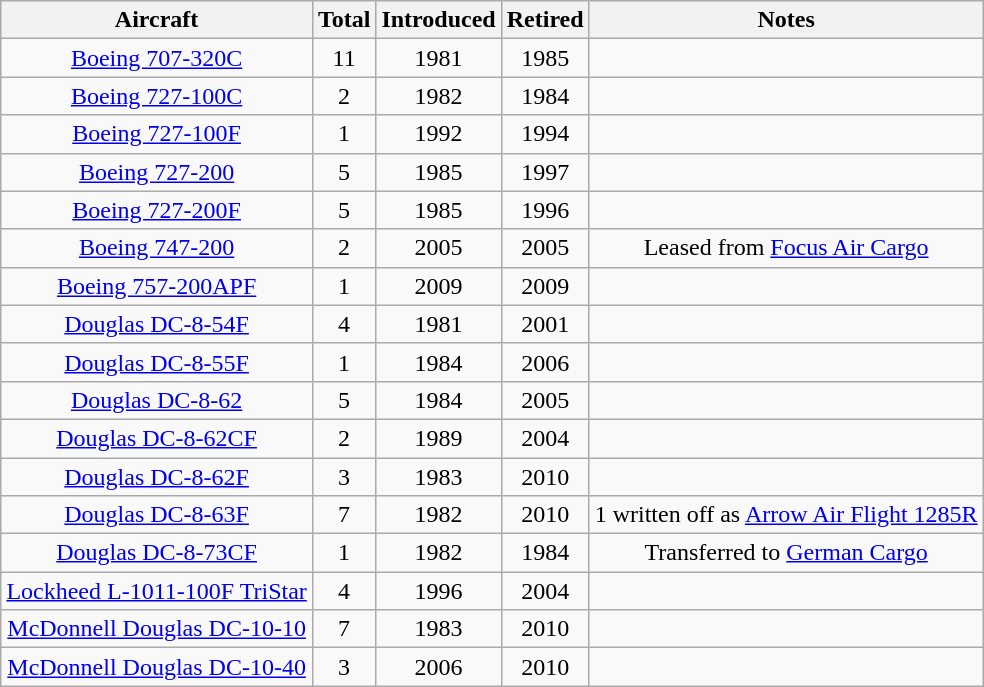<table class="wikitable" style="margin:0.5em auto; text-align:center">
<tr>
<th>Aircraft</th>
<th>Total</th>
<th>Introduced</th>
<th>Retired</th>
<th>Notes</th>
</tr>
<tr>
<td><a href='#'>Boeing 707-320C</a></td>
<td>11</td>
<td>1981</td>
<td>1985</td>
<td></td>
</tr>
<tr>
<td><a href='#'>Boeing 727-100C</a></td>
<td>2</td>
<td>1982</td>
<td>1984</td>
<td></td>
</tr>
<tr>
<td><a href='#'>Boeing 727-100F</a></td>
<td>1</td>
<td>1992</td>
<td>1994</td>
<td></td>
</tr>
<tr>
<td><a href='#'>Boeing 727-200</a></td>
<td>5</td>
<td>1985</td>
<td>1997</td>
<td></td>
</tr>
<tr>
<td><a href='#'>Boeing 727-200F</a></td>
<td>5</td>
<td>1985</td>
<td>1996</td>
<td></td>
</tr>
<tr>
<td><a href='#'>Boeing 747-200</a></td>
<td>2</td>
<td>2005</td>
<td>2005</td>
<td>Leased from <a href='#'>Focus Air Cargo</a></td>
</tr>
<tr>
<td><a href='#'>Boeing 757-200APF</a></td>
<td>1</td>
<td>2009</td>
<td>2009</td>
<td></td>
</tr>
<tr>
<td><a href='#'>Douglas DC-8-54F</a></td>
<td>4</td>
<td>1981</td>
<td>2001</td>
<td></td>
</tr>
<tr>
<td><a href='#'>Douglas DC-8-55F</a></td>
<td>1</td>
<td>1984</td>
<td>2006</td>
<td></td>
</tr>
<tr>
<td><a href='#'>Douglas DC-8-62</a></td>
<td>5</td>
<td>1984</td>
<td>2005</td>
<td></td>
</tr>
<tr>
<td><a href='#'>Douglas DC-8-62CF</a></td>
<td>2</td>
<td>1989</td>
<td>2004</td>
<td></td>
</tr>
<tr>
<td><a href='#'>Douglas DC-8-62F</a></td>
<td>3</td>
<td>1983</td>
<td>2010</td>
<td></td>
</tr>
<tr>
<td><a href='#'>Douglas DC-8-63F</a></td>
<td>7</td>
<td>1982</td>
<td>2010</td>
<td>1 written off as <a href='#'>Arrow Air Flight 1285R</a></td>
</tr>
<tr>
<td><a href='#'>Douglas DC-8-73CF</a></td>
<td>1</td>
<td>1982</td>
<td>1984</td>
<td>Transferred to <a href='#'>German Cargo</a></td>
</tr>
<tr>
<td><a href='#'>Lockheed L-1011-100F TriStar</a></td>
<td>4</td>
<td>1996</td>
<td>2004</td>
<td></td>
</tr>
<tr>
<td><a href='#'>McDonnell Douglas DC-10-10</a></td>
<td>7</td>
<td>1983</td>
<td>2010</td>
<td></td>
</tr>
<tr>
<td><a href='#'>McDonnell Douglas DC-10-40</a></td>
<td>3</td>
<td>2006</td>
<td>2010</td>
<td></td>
</tr>
</table>
